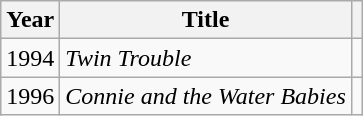<table class="wikitable">
<tr>
<th>Year</th>
<th>Title</th>
<th></th>
</tr>
<tr>
<td>1994</td>
<td><em>Twin Trouble</em></td>
<td align="center"></td>
</tr>
<tr>
<td>1996</td>
<td><em>Connie and the Water Babies</em></td>
<td align="center"></td>
</tr>
</table>
